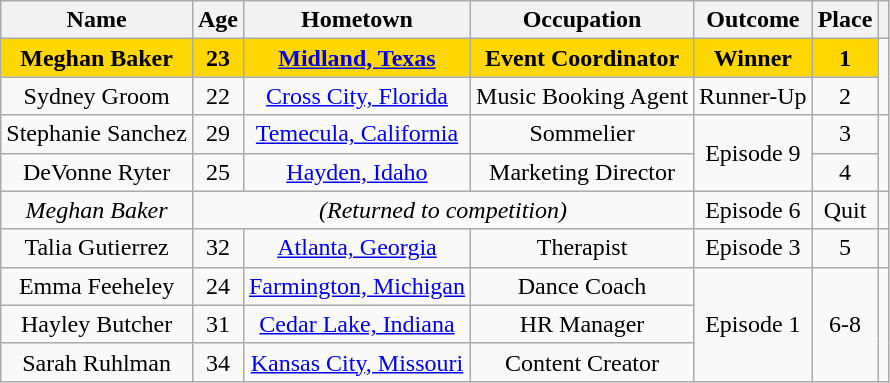<table class="wikitable sortable" style="text-align:center; ">
<tr>
<th>Name</th>
<th>Age</th>
<th>Hometown</th>
<th>Occupation</th>
<th>Outcome</th>
<th>Place</th>
<th></th>
</tr>
<tr>
<td bgcolor="gold"><strong>Meghan Baker</strong></td>
<td bgcolor="gold"><strong>23</strong></td>
<td bgcolor="gold"><strong><a href='#'>Midland, Texas</a></strong></td>
<td bgcolor="gold"><strong>Event Coordinator</strong></td>
<td bgcolor="gold"><strong>Winner</strong></td>
<td bgcolor="gold"><strong>1</strong></td>
<td rowspan="2"></td>
</tr>
<tr>
<td>Sydney Groom</td>
<td>22</td>
<td><a href='#'>Cross City, Florida</a></td>
<td>Music Booking Agent</td>
<td>Runner-Up</td>
<td>2</td>
</tr>
<tr>
<td>Stephanie Sanchez</td>
<td>29</td>
<td><a href='#'>Temecula, California</a></td>
<td>Sommelier</td>
<td rowspan="2">Episode 9</td>
<td>3</td>
<td rowspan="2"></td>
</tr>
<tr>
<td>DeVonne Ryter</td>
<td>25</td>
<td><a href='#'>Hayden, Idaho</a></td>
<td>Marketing Director</td>
<td>4</td>
</tr>
<tr>
<td><em>Meghan Baker</em></td>
<td colspan="3"><em>(Returned to competition)</em></td>
<td>Episode 6</td>
<td>Quit</td>
<td></td>
</tr>
<tr>
<td>Talia Gutierrez</td>
<td>32</td>
<td><a href='#'>Atlanta, Georgia</a></td>
<td>Therapist</td>
<td>Episode 3</td>
<td>5</td>
<td></td>
</tr>
<tr>
<td>Emma Feeheley</td>
<td>24</td>
<td><a href='#'>Farmington, Michigan</a></td>
<td>Dance Coach</td>
<td rowspan="3">Episode 1</td>
<td rowspan="3">6-8</td>
<td rowspan="3"></td>
</tr>
<tr>
<td>Hayley Butcher</td>
<td>31</td>
<td><a href='#'>Cedar Lake, Indiana</a></td>
<td>HR Manager</td>
</tr>
<tr>
<td>Sarah Ruhlman</td>
<td>34</td>
<td><a href='#'>Kansas City, Missouri</a></td>
<td>Content Creator</td>
</tr>
</table>
